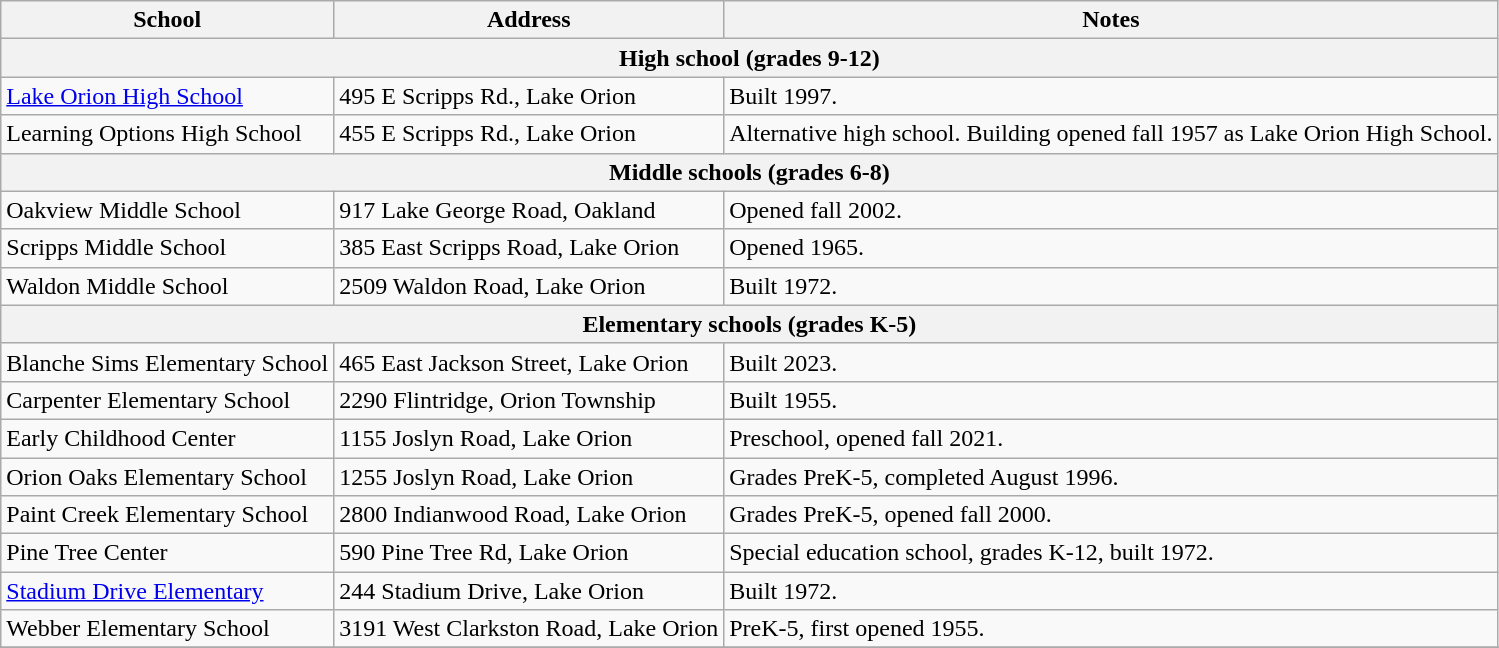<table class="wikitable">
<tr>
<th>School</th>
<th>Address</th>
<th>Notes</th>
</tr>
<tr>
<th colspan="3" style="background:#f2f2f2;">High school (grades 9-12)</th>
</tr>
<tr>
<td><a href='#'>Lake Orion High School</a></td>
<td>495 E Scripps Rd., Lake Orion</td>
<td>Built 1997.</td>
</tr>
<tr>
<td>Learning Options High School</td>
<td>455 E Scripps Rd., Lake Orion</td>
<td>Alternative high school. Building opened fall 1957 as Lake Orion High School.</td>
</tr>
<tr>
<th colspan="3" style="background:#f2f2f2;">Middle schools (grades 6-8)</th>
</tr>
<tr>
<td>Oakview Middle School</td>
<td>917 Lake George Road, Oakland</td>
<td>Opened fall 2002.</td>
</tr>
<tr>
<td>Scripps Middle School</td>
<td>385 East Scripps Road, Lake Orion</td>
<td>Opened 1965.</td>
</tr>
<tr>
<td>Waldon Middle School</td>
<td>2509 Waldon Road, Lake Orion</td>
<td>Built 1972.</td>
</tr>
<tr>
<th colspan="3" style="background:#f2f2f2;">Elementary schools (grades K-5)</th>
</tr>
<tr>
<td>Blanche Sims Elementary School</td>
<td>465 East Jackson Street, Lake Orion</td>
<td>Built 2023.</td>
</tr>
<tr>
<td>Carpenter Elementary School</td>
<td>2290 Flintridge, Orion Township</td>
<td>Built 1955.</td>
</tr>
<tr>
<td>Early Childhood Center</td>
<td>1155 Joslyn Road, Lake Orion</td>
<td>Preschool, opened fall 2021.</td>
</tr>
<tr>
<td>Orion Oaks Elementary School</td>
<td>1255 Joslyn Road, Lake Orion</td>
<td>Grades PreK-5, completed August 1996.</td>
</tr>
<tr>
<td>Paint Creek Elementary School</td>
<td>2800 Indianwood Road, Lake Orion</td>
<td>Grades PreK-5, opened fall 2000.</td>
</tr>
<tr>
<td>Pine Tree Center</td>
<td>590 Pine Tree Rd, Lake Orion</td>
<td>Special education school, grades K-12, built 1972.</td>
</tr>
<tr>
<td><a href='#'>Stadium Drive Elementary</a></td>
<td>244 Stadium Drive, Lake Orion</td>
<td>Built 1972.</td>
</tr>
<tr>
<td>Webber Elementary School</td>
<td>3191 West Clarkston Road, Lake Orion</td>
<td>PreK-5, first opened 1955.</td>
</tr>
<tr>
</tr>
</table>
